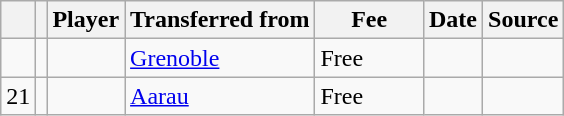<table class="wikitable plainrowheaders sortable">
<tr>
<th></th>
<th></th>
<th scope=col>Player</th>
<th>Transferred from</th>
<th !scope=col; style="width: 65px;">Fee</th>
<th scope=col>Date</th>
<th scope=col>Source</th>
</tr>
<tr>
<td align=center></td>
<td align=center></td>
<td></td>
<td> <a href='#'>Grenoble</a></td>
<td>Free</td>
<td></td>
<td></td>
</tr>
<tr>
<td align=center>21</td>
<td align=center></td>
<td></td>
<td> <a href='#'>Aarau</a></td>
<td>Free</td>
<td></td>
<td></td>
</tr>
</table>
